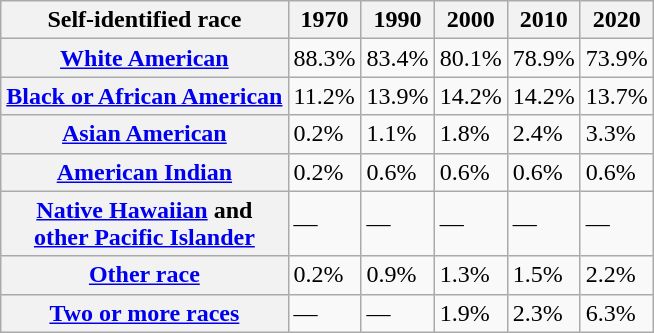<table class="wikitable sortable">
<tr>
<th>Self-identified race</th>
<th>1970</th>
<th>1990</th>
<th>2000</th>
<th>2010</th>
<th>2020</th>
</tr>
<tr>
<th><a href='#'>White American</a></th>
<td>88.3%</td>
<td>83.4%</td>
<td>80.1%</td>
<td>78.9%</td>
<td>73.9%</td>
</tr>
<tr>
<th><a href='#'>Black or African American</a></th>
<td>11.2%</td>
<td>13.9%</td>
<td>14.2%</td>
<td>14.2%</td>
<td>13.7%</td>
</tr>
<tr>
<th><a href='#'>Asian American</a></th>
<td>0.2%</td>
<td>1.1%</td>
<td>1.8%</td>
<td>2.4%</td>
<td>3.3%</td>
</tr>
<tr>
<th><a href='#'>American Indian</a></th>
<td>0.2%</td>
<td>0.6%</td>
<td>0.6%</td>
<td>0.6%</td>
<td>0.6%</td>
</tr>
<tr>
<th><a href='#'>Native Hawaiian</a> and<br><a href='#'>other Pacific Islander</a></th>
<td>—</td>
<td>—</td>
<td>—</td>
<td>—</td>
<td>—</td>
</tr>
<tr>
<th><a href='#'>Other race</a></th>
<td>0.2%</td>
<td>0.9%</td>
<td>1.3%</td>
<td>1.5%</td>
<td>2.2%</td>
</tr>
<tr>
<th><a href='#'>Two or more races</a></th>
<td>—</td>
<td>—</td>
<td>1.9%</td>
<td>2.3%</td>
<td>6.3%</td>
</tr>
</table>
